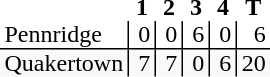<table style="border-collapse: collapse;">
<tr>
<th style="text-align: left;"></th>
<th style="text-align: center; padding: 0px 3px 0px 3px; width:12px;">1</th>
<th style="text-align: center; padding: 0px 3px 0px 3px; width:12px;">2</th>
<th style="text-align: center; padding: 0px 3px 0px 3px; width:12px;">3</th>
<th style="text-align: center; padding: 0px 3px 0px 3px; width:12px;">4</th>
<th style="text-align: center; padding: 0px 3px 0px 3px; width:12px;">T</th>
</tr>
<tr>
<td style="text-align: left; border-bottom: 1px solid black; padding: 0px 3px 0px 3px;">Pennridge</td>
<td style="border-left: 1px solid black; border-bottom: 1px solid black; text-align: right; padding: 0px 3px 0px 3px;">0</td>
<td style="border-left: 1px solid black; border-bottom: 1px solid black; text-align: right; padding: 0px 3px 0px 3px;">0</td>
<td style="border-left: 1px solid black; border-bottom: 1px solid black; text-align: right; padding: 0px 3px 0px 3px;">6</td>
<td style="border-left: 1px solid black; border-bottom: 1px solid black; text-align: right; padding: 0px 3px 0px 3px;">0</td>
<td style="border-left: 1px solid black; border-bottom: 1px solid black; text-align: right; padding: 0px 3px 0px 3px;">6</td>
</tr>
<tr>
<td style="background: #f8f9fa; text-align: left; padding: 0px 3px 0px 3px;">Quakertown</td>
<td style="background: #f8f9fa; border-left: 1px solid black; text-align: right; padding: 0px 3px 0px 3px;">7</td>
<td style="background: #f8f9fa; border-left: 1px solid black; text-align: right; padding: 0px 3px 0px 3px;">7</td>
<td style="background: #f8f9fa; border-left: 1px solid black; text-align: right; padding: 0px 3px 0px 3px;">0</td>
<td style="background: #f8f9fa; border-left: 1px solid black; text-align: right; padding: 0px 3px 0px 3px;">6</td>
<td style="background: #f8f9fa; border-left: 1px solid black; text-align: right; padding: 0px 3px 0px 3px;">20</td>
</tr>
</table>
